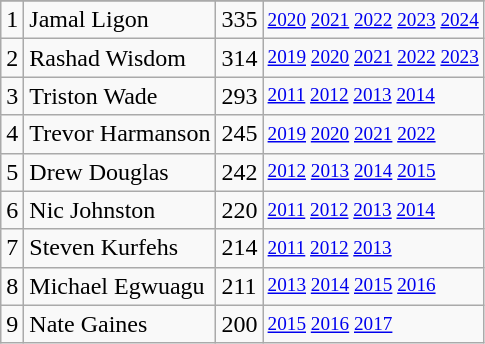<table class="wikitable">
<tr>
</tr>
<tr>
<td>1</td>
<td>Jamal Ligon</td>
<td>335</td>
<td style="font-size:80%;"><a href='#'>2020</a> <a href='#'>2021</a> <a href='#'>2022</a> <a href='#'>2023</a> <a href='#'>2024</a></td>
</tr>
<tr>
<td>2</td>
<td>Rashad Wisdom</td>
<td>314</td>
<td style="font-size:80%;"><a href='#'>2019</a> <a href='#'>2020</a> <a href='#'>2021</a> <a href='#'>2022</a> <a href='#'>2023</a></td>
</tr>
<tr>
<td>3</td>
<td>Triston Wade</td>
<td>293</td>
<td style="font-size:80%;"><a href='#'>2011</a> <a href='#'>2012</a> <a href='#'>2013</a> <a href='#'>2014</a></td>
</tr>
<tr>
<td>4</td>
<td>Trevor Harmanson</td>
<td>245</td>
<td style="font-size:80%;"><a href='#'>2019</a> <a href='#'>2020</a> <a href='#'>2021</a> <a href='#'>2022</a></td>
</tr>
<tr>
<td>5</td>
<td>Drew Douglas</td>
<td>242</td>
<td style="font-size:80%;"><a href='#'>2012</a> <a href='#'>2013</a> <a href='#'>2014</a> <a href='#'>2015</a></td>
</tr>
<tr>
<td>6</td>
<td>Nic Johnston</td>
<td>220</td>
<td style="font-size:80%;"><a href='#'>2011</a> <a href='#'>2012</a> <a href='#'>2013</a> <a href='#'>2014</a></td>
</tr>
<tr>
<td>7</td>
<td>Steven Kurfehs</td>
<td>214</td>
<td style="font-size:80%;"><a href='#'>2011</a> <a href='#'>2012</a> <a href='#'>2013</a></td>
</tr>
<tr>
<td>8</td>
<td>Michael Egwuagu</td>
<td>211</td>
<td style="font-size:80%;"><a href='#'>2013</a> <a href='#'>2014</a> <a href='#'>2015</a> <a href='#'>2016</a></td>
</tr>
<tr>
<td>9</td>
<td>Nate Gaines</td>
<td>200</td>
<td style="font-size:80%;"><a href='#'>2015</a> <a href='#'>2016</a> <a href='#'>2017</a></td>
</tr>
</table>
